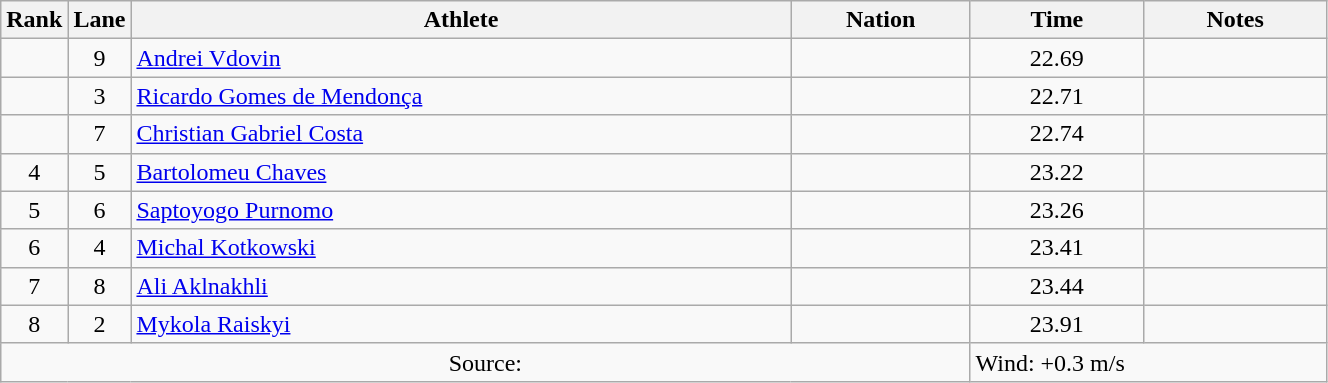<table class="wikitable sortable" style="text-align:center;width: 70%;">
<tr>
<th scope="col" style="width: 10px;">Rank</th>
<th scope="col" style="width: 10px;">Lane</th>
<th scope="col">Athlete</th>
<th scope="col">Nation</th>
<th scope="col">Time</th>
<th scope="col">Notes</th>
</tr>
<tr>
<td></td>
<td>9</td>
<td align=left><a href='#'>Andrei Vdovin</a></td>
<td align=left></td>
<td>22.69</td>
<td></td>
</tr>
<tr>
<td></td>
<td>3</td>
<td align=left><a href='#'>Ricardo Gomes de Mendonça</a></td>
<td align=left></td>
<td>22.71</td>
<td></td>
</tr>
<tr>
<td></td>
<td>7</td>
<td align=left><a href='#'>Christian Gabriel Costa</a></td>
<td align=left></td>
<td>22.74</td>
<td></td>
</tr>
<tr>
<td>4</td>
<td>5</td>
<td align=left><a href='#'>Bartolomeu Chaves</a></td>
<td align=left></td>
<td>23.22</td>
<td></td>
</tr>
<tr>
<td>5</td>
<td>6</td>
<td align=left><a href='#'>Saptoyogo Purnomo</a></td>
<td align=left></td>
<td>23.26</td>
<td></td>
</tr>
<tr>
<td>6</td>
<td>4</td>
<td align=left><a href='#'>Michal Kotkowski</a></td>
<td align=left></td>
<td>23.41</td>
<td></td>
</tr>
<tr>
<td>7</td>
<td>8</td>
<td align=left><a href='#'>Ali Aklnakhli</a></td>
<td align=left></td>
<td>23.44</td>
<td></td>
</tr>
<tr>
<td>8</td>
<td>2</td>
<td align=left><a href='#'>Mykola Raiskyi</a></td>
<td align=left></td>
<td>23.91</td>
<td></td>
</tr>
<tr class="sortbottom">
<td colspan="4">Source:</td>
<td colspan="2" style="text-align:left;">Wind: +0.3 m/s</td>
</tr>
</table>
